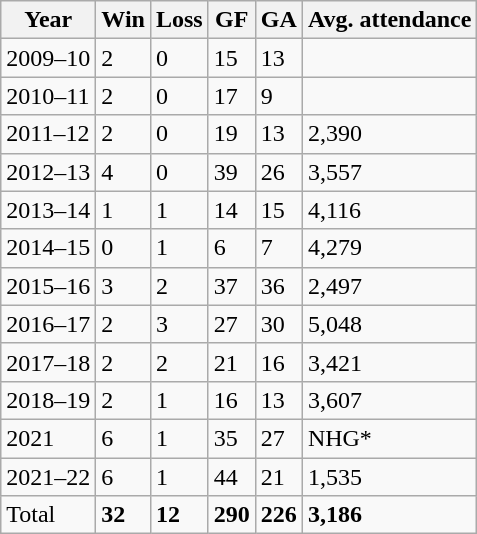<table class="wikitable">
<tr>
<th>Year</th>
<th>Win</th>
<th>Loss</th>
<th>GF</th>
<th>GA</th>
<th>Avg. attendance</th>
</tr>
<tr>
<td>2009–10</td>
<td>2</td>
<td>0</td>
<td>15</td>
<td>13</td>
<td></td>
</tr>
<tr>
<td>2010–11</td>
<td>2</td>
<td>0</td>
<td>17</td>
<td>9</td>
<td></td>
</tr>
<tr>
<td>2011–12</td>
<td>2</td>
<td>0</td>
<td>19</td>
<td>13</td>
<td>2,390 </td>
</tr>
<tr>
<td>2012–13</td>
<td>4</td>
<td>0</td>
<td>39</td>
<td>26</td>
<td>3,557 </td>
</tr>
<tr>
<td>2013–14</td>
<td>1</td>
<td>1</td>
<td>14</td>
<td>15</td>
<td>4,116 </td>
</tr>
<tr>
<td>2014–15</td>
<td>0</td>
<td>1</td>
<td>6</td>
<td>7</td>
<td>4,279 </td>
</tr>
<tr>
<td>2015–16</td>
<td>3</td>
<td>2</td>
<td>37</td>
<td>36</td>
<td>2,497 </td>
</tr>
<tr>
<td>2016–17</td>
<td>2</td>
<td>3</td>
<td>27</td>
<td>30</td>
<td>5,048 </td>
</tr>
<tr>
<td>2017–18</td>
<td>2</td>
<td>2</td>
<td>21</td>
<td>16</td>
<td>3,421 </td>
</tr>
<tr>
<td>2018–19</td>
<td>2</td>
<td>1</td>
<td>16</td>
<td>13</td>
<td>3,607 </td>
</tr>
<tr>
<td>2021</td>
<td>6</td>
<td>1</td>
<td>35</td>
<td>27</td>
<td>NHG*</td>
</tr>
<tr>
<td>2021–22</td>
<td>6</td>
<td>1</td>
<td>44</td>
<td>21</td>
<td>1,535 </td>
</tr>
<tr>
<td>Total</td>
<td><strong>32</strong></td>
<td><strong>12</strong></td>
<td><strong>290</strong></td>
<td><strong>226</strong></td>
<td><strong>3,186</strong></td>
</tr>
</table>
